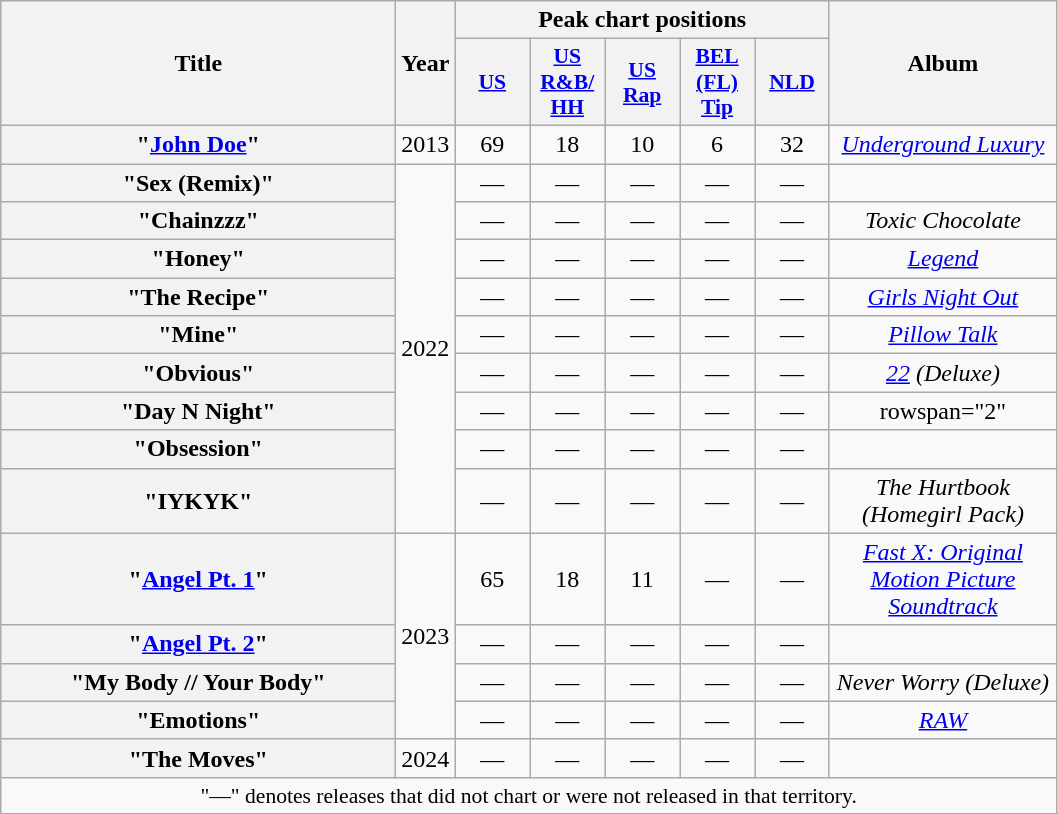<table class="wikitable plainrowheaders" style="text-align:center;" border="1">
<tr>
<th scope="col" rowspan="2" style="width:16em;">Title</th>
<th scope="col" rowspan="2">Year</th>
<th scope="col" colspan="5">Peak chart positions</th>
<th scope="col" rowspan="2" style="width:9em;">Album</th>
</tr>
<tr>
<th scope="col" style="width:3em;font-size:90%;"><a href='#'>US</a><br></th>
<th scope="col" style="width:3em;font-size:90%;"><a href='#'>US<br>R&B/<br>HH</a><br></th>
<th scope="col" style="width:3em;font-size:90%;"><a href='#'>US<br>Rap</a><br></th>
<th scope="col" style="width:3em;font-size:90%;"><a href='#'>BEL<br>(FL)<br>Tip</a><br></th>
<th scope="col" style="width:3em;font-size:90%;"><a href='#'>NLD</a><br></th>
</tr>
<tr>
<th scope="row">"<a href='#'>John Doe</a>"<br></th>
<td>2013</td>
<td>69</td>
<td>18</td>
<td>10</td>
<td>6</td>
<td>32</td>
<td><em><a href='#'>Underground Luxury</a></em></td>
</tr>
<tr>
<th scope="row">"Sex (Remix)"<br></th>
<td rowspan="9">2022</td>
<td>—</td>
<td>—</td>
<td>—</td>
<td>—</td>
<td>—</td>
<td></td>
</tr>
<tr>
<th scope="row">"Chainzzz"<br></th>
<td>—</td>
<td>—</td>
<td>—</td>
<td>—</td>
<td>—</td>
<td><em>Toxic Chocolate</em></td>
</tr>
<tr>
<th scope="row">"Honey"<br></th>
<td>—</td>
<td>—</td>
<td>—</td>
<td>—</td>
<td>—</td>
<td><em><a href='#'>Legend</a></em></td>
</tr>
<tr>
<th scope="row">"The Recipe"<br></th>
<td>—</td>
<td>—</td>
<td>—</td>
<td>—</td>
<td>—</td>
<td><em><a href='#'>Girls Night Out</a></em></td>
</tr>
<tr>
<th scope="row">"Mine"<br></th>
<td>—</td>
<td>—</td>
<td>—</td>
<td>—</td>
<td>—</td>
<td><em><a href='#'>Pillow Talk</a></em></td>
</tr>
<tr>
<th scope="row">"Obvious"<br></th>
<td>—</td>
<td>—</td>
<td>—</td>
<td>—</td>
<td>—</td>
<td><em><a href='#'>22</a> (Deluxe)</em></td>
</tr>
<tr>
<th scope="row">"Day N Night"<br></th>
<td>—</td>
<td>—</td>
<td>—</td>
<td>—</td>
<td>—</td>
<td>rowspan="2" </td>
</tr>
<tr>
<th scope="row">"Obsession"<br></th>
<td>—</td>
<td>—</td>
<td>—</td>
<td>—</td>
<td>—</td>
</tr>
<tr>
<th scope="row">"IYKYK"<br></th>
<td>—</td>
<td>—</td>
<td>—</td>
<td>—</td>
<td>—</td>
<td><em>The Hurtbook (Homegirl Pack)</em></td>
</tr>
<tr>
<th scope="row">"<a href='#'>Angel Pt. 1</a>"<br></th>
<td rowspan="4">2023</td>
<td>65</td>
<td>18</td>
<td>11</td>
<td>—</td>
<td>—</td>
<td><em><a href='#'>Fast X: Original Motion Picture Soundtrack</a></em></td>
</tr>
<tr>
<th scope="row">"<a href='#'>Angel Pt. 2</a>"<br></th>
<td>—</td>
<td>—</td>
<td>—</td>
<td>—</td>
<td>—</td>
<td></td>
</tr>
<tr>
<th scope="row">"My Body // Your Body"<br></th>
<td>—</td>
<td>—</td>
<td>—</td>
<td>—</td>
<td>—</td>
<td><em>Never Worry (Deluxe)</em></td>
</tr>
<tr>
<th scope="row">"Emotions"<br></th>
<td>—</td>
<td>—</td>
<td>—</td>
<td>—</td>
<td>—</td>
<td><em><a href='#'>RAW</a></em></td>
</tr>
<tr>
<th scope="row">"The Moves"<br></th>
<td>2024</td>
<td>—</td>
<td>—</td>
<td>—</td>
<td>—</td>
<td>—</td>
<td></td>
</tr>
<tr>
<td colspan="14" style="font-size:90%">"—" denotes releases that did not chart or were not released in that territory.</td>
</tr>
</table>
